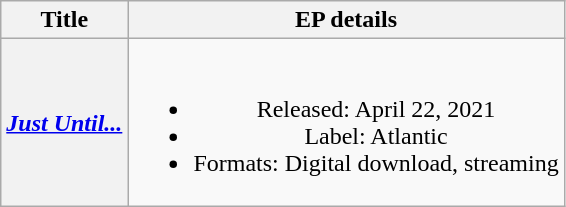<table class="wikitable plainrowheaders" style="text-align:center">
<tr>
<th scope="col">Title</th>
<th scope="col">EP details</th>
</tr>
<tr>
<th scope="row"><em><a href='#'>Just Until...</a></em></th>
<td><br><ul><li>Released: April 22, 2021</li><li>Label: Atlantic</li><li>Formats: Digital download, streaming</li></ul></td>
</tr>
</table>
